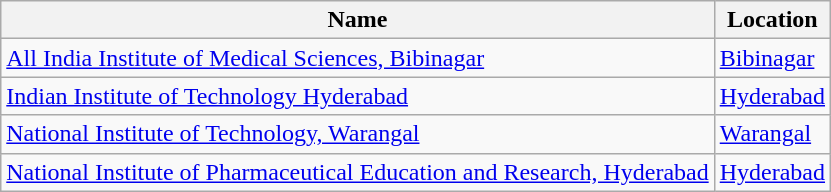<table class="wikitable">
<tr>
<th>Name</th>
<th>Location</th>
</tr>
<tr>
<td><a href='#'>All India Institute of Medical Sciences, Bibinagar</a></td>
<td><a href='#'>Bibinagar</a></td>
</tr>
<tr>
<td><a href='#'>Indian Institute of Technology Hyderabad</a></td>
<td><a href='#'>Hyderabad</a></td>
</tr>
<tr>
<td><a href='#'>National Institute of Technology, Warangal</a></td>
<td><a href='#'>Warangal</a></td>
</tr>
<tr>
<td><a href='#'>National Institute of Pharmaceutical Education and Research, Hyderabad</a></td>
<td><a href='#'>Hyderabad</a></td>
</tr>
</table>
